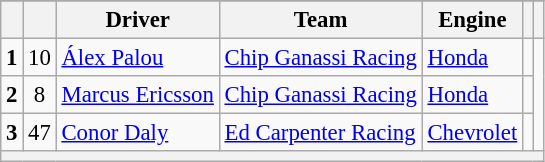<table class="wikitable" style="font-size:95%;">
<tr>
</tr>
<tr>
<th></th>
<th></th>
<th>Driver</th>
<th>Team</th>
<th>Engine</th>
<th></th>
<th></th>
</tr>
<tr>
<td style="text-align:center;"><strong>1</strong></td>
<td style="text-align:center;">10</td>
<td align="left"> <a href='#'>Álex Palou</a></td>
<td><a href='#'>Chip Ganassi Racing</a></td>
<td><a href='#'>Honda</a></td>
<td></td>
</tr>
<tr>
<td style="text-align:center;"><strong>2</strong></td>
<td style="text-align:center;">8</td>
<td align="left"> <a href='#'>Marcus Ericsson</a></td>
<td><a href='#'>Chip Ganassi Racing</a></td>
<td><a href='#'>Honda</a></td>
<td></td>
</tr>
<tr>
<td style="text-align:center;"><strong>3</strong></td>
<td style="text-align:center;">47</td>
<td align="left"> <a href='#'>Conor Daly</a></td>
<td><a href='#'>Ed Carpenter Racing</a></td>
<td><a href='#'>Chevrolet</a></td>
<td></td>
</tr>
<tr>
<th colspan=7></th>
</tr>
</table>
